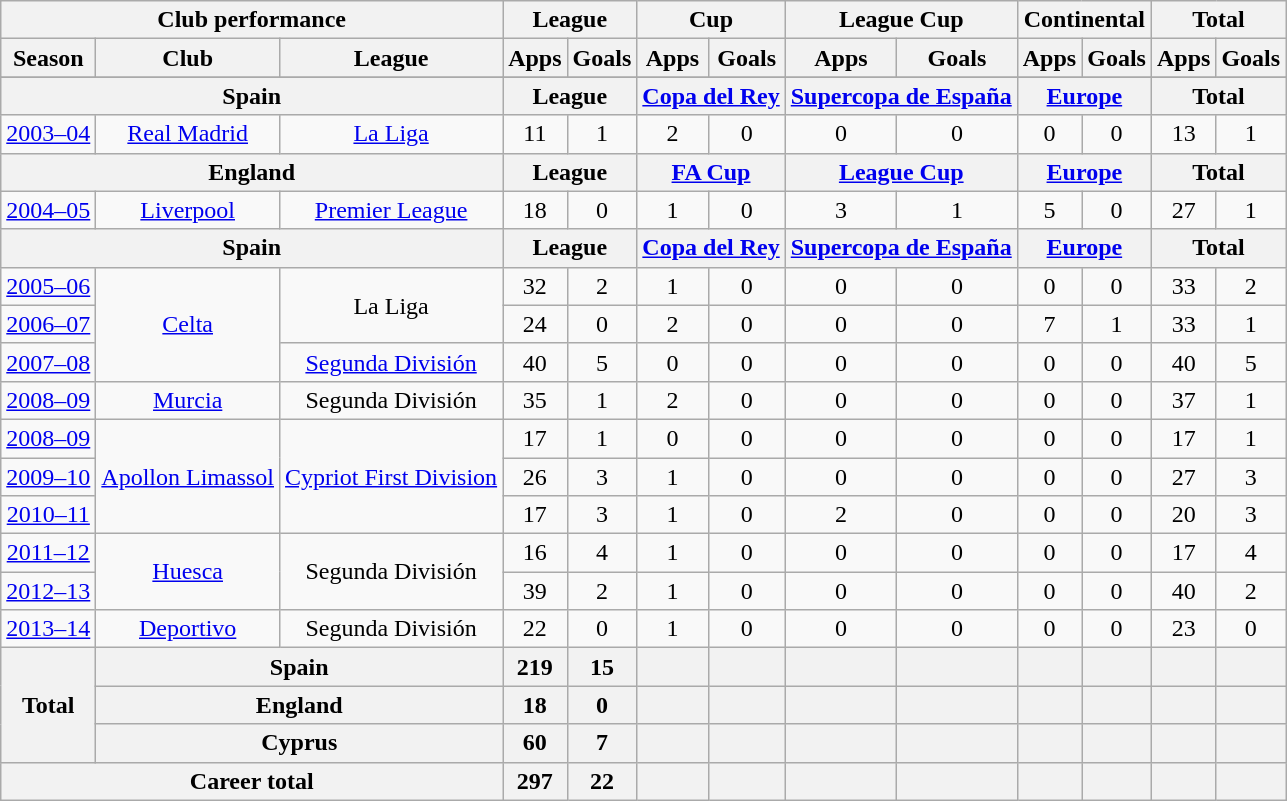<table class="wikitable" style="text-align:center">
<tr>
<th colspan=3>Club performance</th>
<th colspan=2>League</th>
<th colspan=2>Cup</th>
<th colspan=2>League Cup</th>
<th colspan=2>Continental</th>
<th colspan=2>Total</th>
</tr>
<tr>
<th>Season</th>
<th>Club</th>
<th>League</th>
<th>Apps</th>
<th>Goals</th>
<th>Apps</th>
<th>Goals</th>
<th>Apps</th>
<th>Goals</th>
<th>Apps</th>
<th>Goals</th>
<th>Apps</th>
<th>Goals</th>
</tr>
<tr>
</tr>
<tr>
<th colspan=3>Spain</th>
<th colspan=2>League</th>
<th colspan=2><a href='#'>Copa del Rey</a></th>
<th colspan=2><a href='#'>Supercopa de España</a></th>
<th colspan=2><a href='#'>Europe</a></th>
<th colspan=2>Total</th>
</tr>
<tr>
<td><a href='#'>2003–04</a></td>
<td><a href='#'>Real Madrid</a></td>
<td><a href='#'>La Liga</a></td>
<td>11</td>
<td>1</td>
<td>2</td>
<td>0</td>
<td>0</td>
<td>0</td>
<td>0</td>
<td>0</td>
<td>13</td>
<td>1</td>
</tr>
<tr>
<th colspan=3>England</th>
<th colspan=2>League</th>
<th colspan=2><a href='#'>FA Cup</a></th>
<th colspan=2><a href='#'>League Cup</a></th>
<th colspan=2><a href='#'>Europe</a></th>
<th colspan=2>Total</th>
</tr>
<tr>
<td><a href='#'>2004–05</a></td>
<td><a href='#'>Liverpool</a></td>
<td><a href='#'>Premier League</a></td>
<td>18</td>
<td>0</td>
<td>1</td>
<td>0</td>
<td>3</td>
<td>1</td>
<td>5</td>
<td>0</td>
<td>27</td>
<td>1</td>
</tr>
<tr>
<th colspan=3>Spain</th>
<th colspan=2>League</th>
<th colspan=2><a href='#'>Copa del Rey</a></th>
<th colspan=2><a href='#'>Supercopa de España</a></th>
<th colspan=2><a href='#'>Europe</a></th>
<th colspan=2>Total</th>
</tr>
<tr>
<td><a href='#'>2005–06</a></td>
<td rowspan="3"><a href='#'>Celta</a></td>
<td rowspan="2">La Liga</td>
<td>32</td>
<td>2</td>
<td>1</td>
<td>0</td>
<td>0</td>
<td>0</td>
<td>0</td>
<td>0</td>
<td>33</td>
<td>2</td>
</tr>
<tr>
<td><a href='#'>2006–07</a></td>
<td>24</td>
<td>0</td>
<td>2</td>
<td>0</td>
<td>0</td>
<td>0</td>
<td>7</td>
<td>1</td>
<td>33</td>
<td>1</td>
</tr>
<tr>
<td><a href='#'>2007–08</a></td>
<td><a href='#'>Segunda División</a></td>
<td>40</td>
<td>5</td>
<td>0</td>
<td>0</td>
<td>0</td>
<td>0</td>
<td>0</td>
<td>0</td>
<td>40</td>
<td>5</td>
</tr>
<tr>
<td><a href='#'>2008–09</a></td>
<td><a href='#'>Murcia</a></td>
<td>Segunda División</td>
<td>35</td>
<td>1</td>
<td>2</td>
<td>0</td>
<td>0</td>
<td>0</td>
<td>0</td>
<td>0</td>
<td>37</td>
<td>1</td>
</tr>
<tr>
<td><a href='#'>2008–09</a></td>
<td rowspan="3"><a href='#'>Apollon Limassol</a></td>
<td rowspan="3"><a href='#'>Cypriot First Division</a></td>
<td>17</td>
<td>1</td>
<td>0</td>
<td>0</td>
<td>0</td>
<td>0</td>
<td>0</td>
<td>0</td>
<td>17</td>
<td>1</td>
</tr>
<tr>
<td><a href='#'>2009–10</a></td>
<td>26</td>
<td>3</td>
<td>1</td>
<td>0</td>
<td>0</td>
<td>0</td>
<td>0</td>
<td>0</td>
<td>27</td>
<td>3</td>
</tr>
<tr>
<td><a href='#'>2010–11</a></td>
<td>17</td>
<td>3</td>
<td>1</td>
<td>0</td>
<td>2</td>
<td>0</td>
<td>0</td>
<td>0</td>
<td>20</td>
<td>3</td>
</tr>
<tr>
<td><a href='#'>2011–12</a></td>
<td rowspan="2"><a href='#'>Huesca</a></td>
<td rowspan="2">Segunda División</td>
<td>16</td>
<td>4</td>
<td>1</td>
<td>0</td>
<td>0</td>
<td>0</td>
<td>0</td>
<td>0</td>
<td>17</td>
<td>4</td>
</tr>
<tr>
<td><a href='#'>2012–13</a></td>
<td>39</td>
<td>2</td>
<td>1</td>
<td>0</td>
<td>0</td>
<td>0</td>
<td>0</td>
<td>0</td>
<td>40</td>
<td>2</td>
</tr>
<tr>
<td><a href='#'>2013–14</a></td>
<td><a href='#'>Deportivo</a></td>
<td>Segunda División</td>
<td>22</td>
<td>0</td>
<td>1</td>
<td>0</td>
<td>0</td>
<td>0</td>
<td>0</td>
<td>0</td>
<td>23</td>
<td>0</td>
</tr>
<tr>
<th rowspan=3>Total</th>
<th colspan=2>Spain</th>
<th>219</th>
<th>15</th>
<th></th>
<th></th>
<th></th>
<th></th>
<th></th>
<th></th>
<th></th>
<th></th>
</tr>
<tr>
<th colspan=2>England</th>
<th>18</th>
<th>0</th>
<th></th>
<th></th>
<th></th>
<th></th>
<th></th>
<th></th>
<th></th>
<th></th>
</tr>
<tr>
<th colspan=2>Cyprus</th>
<th>60</th>
<th>7</th>
<th></th>
<th></th>
<th></th>
<th></th>
<th></th>
<th></th>
<th></th>
<th></th>
</tr>
<tr>
<th colspan=3>Career total</th>
<th>297</th>
<th>22</th>
<th></th>
<th></th>
<th></th>
<th></th>
<th></th>
<th></th>
<th></th>
<th></th>
</tr>
</table>
